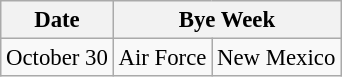<table class="wikitable" style="font-size:95%">
<tr>
<th>Date</th>
<th colspan="2">Bye Week</th>
</tr>
<tr>
<td>October 30</td>
<td>Air Force</td>
<td>New Mexico</td>
</tr>
</table>
